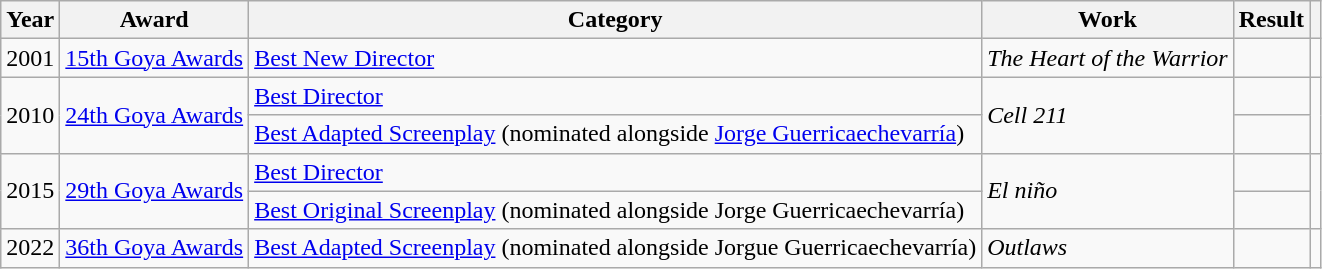<table class="wikitable sortable plainrowheaders">
<tr>
<th>Year</th>
<th>Award</th>
<th>Category</th>
<th>Work</th>
<th>Result</th>
<th scope="col" class="unsortable"></th>
</tr>
<tr>
<td align = "center" rowspan = "1">2001</td>
<td rowspan = "1"><a href='#'>15th Goya Awards</a></td>
<td><a href='#'>Best New Director</a></td>
<td><em>The Heart of the Warrior</em></td>
<td></td>
<td align = "center" rowspan = "1"></td>
</tr>
<tr>
<td align = "center" rowspan = "2">2010</td>
<td rowspan = "2"><a href='#'>24th Goya Awards</a></td>
<td><a href='#'>Best Director</a></td>
<td rowspan = "2"><em>Cell 211</em></td>
<td></td>
<td rowspan = "2" align = "center"></td>
</tr>
<tr>
<td><a href='#'>Best Adapted Screenplay</a> (nominated alongside <a href='#'>Jorge Guerricaechevarría</a>)</td>
<td></td>
</tr>
<tr>
<td align = "center" rowspan = "2">2015</td>
<td rowspan = "2"><a href='#'>29th Goya Awards</a></td>
<td><a href='#'>Best Director</a></td>
<td rowspan = "2"><em>El niño</em></td>
<td></td>
<td rowspan = "2" align = "center"></td>
</tr>
<tr>
<td><a href='#'>Best Original Screenplay</a> (nominated alongside Jorge Guerricaechevarría)</td>
<td></td>
</tr>
<tr>
<td align = "center">2022</td>
<td><a href='#'>36th Goya Awards</a></td>
<td><a href='#'>Best Adapted Screenplay</a> (nominated alongside Jorgue Guerricaechevarría)</td>
<td><em>Outlaws</em></td>
<td></td>
<td align = "center"></td>
</tr>
</table>
